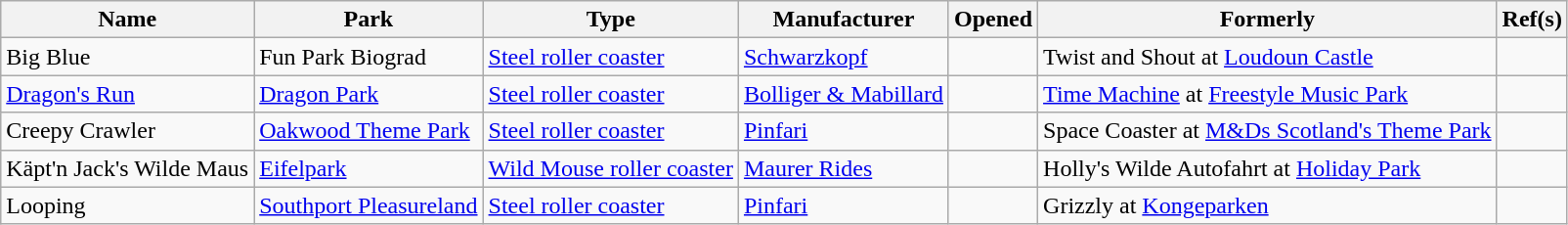<table class="wikitable sortable">
<tr>
<th>Name</th>
<th>Park</th>
<th>Type</th>
<th>Manufacturer</th>
<th>Opened</th>
<th>Formerly</th>
<th class="unsortable">Ref(s)</th>
</tr>
<tr>
<td>Big Blue</td>
<td>Fun Park Biograd</td>
<td><a href='#'>Steel roller coaster</a></td>
<td><a href='#'>Schwarzkopf</a></td>
<td></td>
<td>Twist and Shout at <a href='#'>Loudoun Castle</a></td>
<td></td>
</tr>
<tr>
<td><a href='#'>Dragon's Run</a></td>
<td><a href='#'>Dragon Park</a></td>
<td><a href='#'>Steel roller coaster</a></td>
<td><a href='#'>Bolliger & Mabillard</a></td>
<td></td>
<td><a href='#'>Time Machine</a> at <a href='#'>Freestyle Music Park</a></td>
<td></td>
</tr>
<tr>
<td>Creepy Crawler</td>
<td><a href='#'>Oakwood Theme Park</a></td>
<td><a href='#'>Steel roller coaster</a></td>
<td><a href='#'>Pinfari</a></td>
<td></td>
<td>Space Coaster at <a href='#'>M&Ds Scotland's Theme Park</a></td>
<td></td>
</tr>
<tr>
<td>Käpt'n Jack's Wilde Maus</td>
<td><a href='#'>Eifelpark</a></td>
<td><a href='#'>Wild Mouse roller coaster</a></td>
<td><a href='#'>Maurer Rides</a></td>
<td></td>
<td>Holly's Wilde Autofahrt at <a href='#'>Holiday Park</a></td>
<td></td>
</tr>
<tr>
<td>Looping</td>
<td><a href='#'>Southport Pleasureland</a></td>
<td><a href='#'>Steel roller coaster</a></td>
<td><a href='#'>Pinfari</a></td>
<td></td>
<td>Grizzly at <a href='#'>Kongeparken</a></td>
<td></td>
</tr>
</table>
